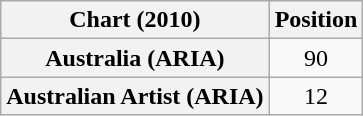<table class="wikitable plainrowheaders" style="text-align:center">
<tr>
<th scope="col">Chart (2010)</th>
<th scope="col">Position</th>
</tr>
<tr>
<th scope="row">Australia (ARIA)</th>
<td>90</td>
</tr>
<tr>
<th scope="row">Australian Artist (ARIA)</th>
<td>12</td>
</tr>
</table>
